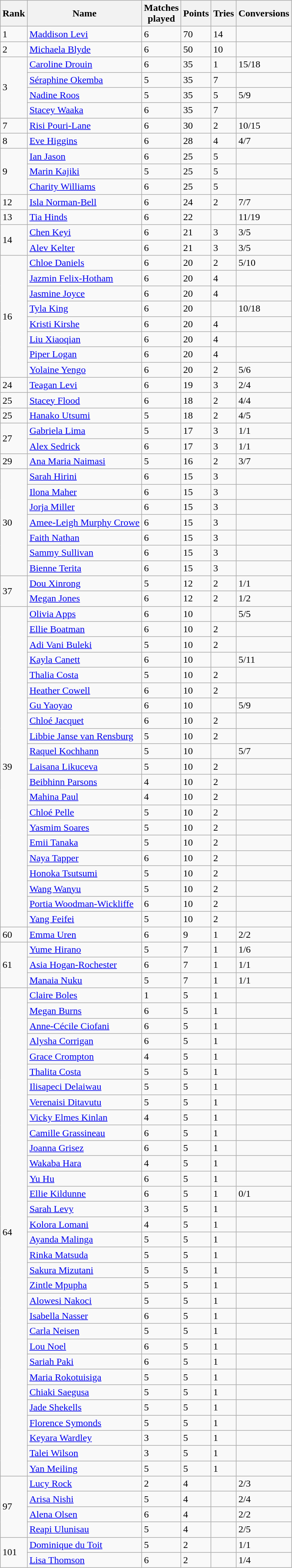<table class="wikitable sortable">
<tr>
<th>Rank</th>
<th>Name</th>
<th>Matches<br>played</th>
<th>Points</th>
<th>Tries</th>
<th>Conversions</th>
</tr>
<tr>
<td>1</td>
<td> <a href='#'>Maddison Levi</a></td>
<td>6</td>
<td>70</td>
<td>14</td>
<td></td>
</tr>
<tr>
<td>2</td>
<td> <a href='#'>Michaela Blyde</a></td>
<td>6</td>
<td>50</td>
<td>10</td>
<td></td>
</tr>
<tr>
<td rowspan=4>3</td>
<td> <a href='#'>Caroline Drouin</a></td>
<td>6</td>
<td>35</td>
<td>1</td>
<td>15/18</td>
</tr>
<tr>
<td> <a href='#'>Séraphine Okemba</a></td>
<td>5</td>
<td>35</td>
<td>7</td>
<td></td>
</tr>
<tr>
<td> <a href='#'>Nadine Roos</a></td>
<td>5</td>
<td>35</td>
<td>5</td>
<td>5/9</td>
</tr>
<tr>
<td> <a href='#'>Stacey Waaka</a></td>
<td>6</td>
<td>35</td>
<td>7</td>
<td></td>
</tr>
<tr>
<td>7</td>
<td> <a href='#'>Risi Pouri-Lane</a></td>
<td>6</td>
<td>30</td>
<td>2</td>
<td>10/15</td>
</tr>
<tr>
<td>8</td>
<td> <a href='#'>Eve Higgins</a></td>
<td>6</td>
<td>28</td>
<td>4</td>
<td>4/7</td>
</tr>
<tr>
<td rowspan=3>9</td>
<td> <a href='#'>Ian Jason</a></td>
<td>6</td>
<td>25</td>
<td>5</td>
<td></td>
</tr>
<tr>
<td> <a href='#'>Marin Kajiki</a></td>
<td>5</td>
<td>25</td>
<td>5</td>
<td></td>
</tr>
<tr>
<td> <a href='#'>Charity Williams</a></td>
<td>6</td>
<td>25</td>
<td>5</td>
<td></td>
</tr>
<tr>
<td>12</td>
<td> <a href='#'>Isla Norman-Bell</a></td>
<td>6</td>
<td>24</td>
<td>2</td>
<td>7/7</td>
</tr>
<tr>
<td>13</td>
<td> <a href='#'>Tia Hinds</a></td>
<td>6</td>
<td>22</td>
<td></td>
<td>11/19</td>
</tr>
<tr>
<td rowspan=2>14</td>
<td> <a href='#'>Chen Keyi</a></td>
<td>6</td>
<td>21</td>
<td>3</td>
<td>3/5</td>
</tr>
<tr>
<td> <a href='#'>Alev Kelter</a></td>
<td>6</td>
<td>21</td>
<td>3</td>
<td>3/5</td>
</tr>
<tr>
<td rowspan=8>16</td>
<td> <a href='#'>Chloe Daniels</a></td>
<td>6</td>
<td>20</td>
<td>2</td>
<td>5/10</td>
</tr>
<tr>
<td> <a href='#'>Jazmin Felix-Hotham</a></td>
<td>6</td>
<td>20</td>
<td>4</td>
<td></td>
</tr>
<tr>
<td> <a href='#'>Jasmine Joyce</a></td>
<td>6</td>
<td>20</td>
<td>4</td>
<td></td>
</tr>
<tr>
<td> <a href='#'>Tyla King</a></td>
<td>6</td>
<td>20</td>
<td></td>
<td>10/18</td>
</tr>
<tr>
<td> <a href='#'>Kristi Kirshe</a></td>
<td>6</td>
<td>20</td>
<td>4</td>
<td></td>
</tr>
<tr>
<td> <a href='#'>Liu Xiaoqian</a></td>
<td>6</td>
<td>20</td>
<td>4</td>
<td></td>
</tr>
<tr>
<td> <a href='#'>Piper Logan</a></td>
<td>6</td>
<td>20</td>
<td>4</td>
<td></td>
</tr>
<tr>
<td> <a href='#'>Yolaine Yengo</a></td>
<td>6</td>
<td>20</td>
<td>2</td>
<td>5/6</td>
</tr>
<tr>
<td>24</td>
<td> <a href='#'>Teagan Levi</a></td>
<td>6</td>
<td>19</td>
<td>3</td>
<td>2/4</td>
</tr>
<tr>
<td>25</td>
<td> <a href='#'>Stacey Flood</a></td>
<td>6</td>
<td>18</td>
<td>2</td>
<td>4/4</td>
</tr>
<tr>
<td>25</td>
<td> <a href='#'>Hanako Utsumi</a></td>
<td>5</td>
<td>18</td>
<td>2</td>
<td>4/5</td>
</tr>
<tr>
<td rowspan=2>27</td>
<td> <a href='#'>Gabriela Lima</a></td>
<td>5</td>
<td>17</td>
<td>3</td>
<td>1/1</td>
</tr>
<tr>
<td> <a href='#'>Alex Sedrick</a></td>
<td>6</td>
<td>17</td>
<td>3</td>
<td>1/1</td>
</tr>
<tr>
<td>29</td>
<td> <a href='#'>Ana Maria Naimasi</a></td>
<td>5</td>
<td>16</td>
<td>2</td>
<td>3/7</td>
</tr>
<tr>
<td rowspan=7>30</td>
<td> <a href='#'>Sarah Hirini</a></td>
<td>6</td>
<td>15</td>
<td>3</td>
<td></td>
</tr>
<tr>
<td> <a href='#'>Ilona Maher</a></td>
<td>6</td>
<td>15</td>
<td>3</td>
<td></td>
</tr>
<tr>
<td> <a href='#'>Jorja Miller</a></td>
<td>6</td>
<td>15</td>
<td>3</td>
<td></td>
</tr>
<tr>
<td> <a href='#'>Amee-Leigh Murphy Crowe</a></td>
<td>6</td>
<td>15</td>
<td>3</td>
<td></td>
</tr>
<tr>
<td> <a href='#'>Faith Nathan</a></td>
<td>6</td>
<td>15</td>
<td>3</td>
<td></td>
</tr>
<tr>
<td> <a href='#'>Sammy Sullivan</a></td>
<td>6</td>
<td>15</td>
<td>3</td>
<td></td>
</tr>
<tr>
<td> <a href='#'>Bienne Terita</a></td>
<td>6</td>
<td>15</td>
<td>3</td>
<td></td>
</tr>
<tr>
<td rowspan=2>37</td>
<td> <a href='#'>Dou Xinrong</a></td>
<td>5</td>
<td>12</td>
<td>2</td>
<td>1/1</td>
</tr>
<tr>
<td> <a href='#'>Megan Jones</a></td>
<td>6</td>
<td>12</td>
<td>2</td>
<td>1/2</td>
</tr>
<tr>
<td rowspan=21>39</td>
<td> <a href='#'>Olivia Apps</a></td>
<td>6</td>
<td>10</td>
<td></td>
<td>5/5</td>
</tr>
<tr>
<td> <a href='#'>Ellie Boatman</a></td>
<td>6</td>
<td>10</td>
<td>2</td>
<td></td>
</tr>
<tr>
<td> <a href='#'>Adi Vani Buleki</a></td>
<td>5</td>
<td>10</td>
<td>2</td>
<td></td>
</tr>
<tr>
<td> <a href='#'>Kayla Canett</a></td>
<td>6</td>
<td>10</td>
<td></td>
<td>5/11</td>
</tr>
<tr>
<td> <a href='#'>Thalia Costa</a></td>
<td>5</td>
<td>10</td>
<td>2</td>
<td></td>
</tr>
<tr>
<td> <a href='#'>Heather Cowell</a></td>
<td>6</td>
<td>10</td>
<td>2</td>
<td></td>
</tr>
<tr>
<td> <a href='#'>Gu Yaoyao</a></td>
<td>6</td>
<td>10</td>
<td></td>
<td>5/9</td>
</tr>
<tr>
<td> <a href='#'>Chloé Jacquet</a></td>
<td>6</td>
<td>10</td>
<td>2</td>
<td></td>
</tr>
<tr>
<td> <a href='#'>Libbie Janse van Rensburg</a></td>
<td>5</td>
<td>10</td>
<td>2</td>
<td></td>
</tr>
<tr>
<td> <a href='#'>Raquel Kochhann</a></td>
<td>5</td>
<td>10</td>
<td></td>
<td>5/7</td>
</tr>
<tr>
<td> <a href='#'>Laisana Likuceva</a></td>
<td>5</td>
<td>10</td>
<td>2</td>
<td></td>
</tr>
<tr>
<td> <a href='#'>Beibhinn Parsons</a></td>
<td>4</td>
<td>10</td>
<td>2</td>
<td></td>
</tr>
<tr>
<td> <a href='#'>Mahina Paul</a></td>
<td>4</td>
<td>10</td>
<td>2</td>
<td></td>
</tr>
<tr>
<td> <a href='#'>Chloé Pelle</a></td>
<td>5</td>
<td>10</td>
<td>2</td>
<td></td>
</tr>
<tr>
<td> <a href='#'>Yasmim Soares</a></td>
<td>5</td>
<td>10</td>
<td>2</td>
<td></td>
</tr>
<tr>
<td> <a href='#'>Emii Tanaka</a></td>
<td>5</td>
<td>10</td>
<td>2</td>
<td></td>
</tr>
<tr>
<td> <a href='#'>Naya Tapper</a></td>
<td>6</td>
<td>10</td>
<td>2</td>
<td></td>
</tr>
<tr>
<td> <a href='#'>Honoka Tsutsumi</a></td>
<td>5</td>
<td>10</td>
<td>2</td>
<td></td>
</tr>
<tr>
<td> <a href='#'>Wang Wanyu</a></td>
<td>5</td>
<td>10</td>
<td>2</td>
<td></td>
</tr>
<tr>
<td> <a href='#'>Portia Woodman-Wickliffe</a></td>
<td>6</td>
<td>10</td>
<td>2</td>
<td></td>
</tr>
<tr>
<td> <a href='#'>Yang Feifei</a></td>
<td>5</td>
<td>10</td>
<td>2</td>
<td></td>
</tr>
<tr>
<td>60</td>
<td> <a href='#'>Emma Uren</a></td>
<td>6</td>
<td>9</td>
<td>1</td>
<td>2/2</td>
</tr>
<tr>
<td rowspan=3>61</td>
<td> <a href='#'>Yume Hirano</a></td>
<td>5</td>
<td>7</td>
<td>1</td>
<td>1/6</td>
</tr>
<tr>
<td> <a href='#'>Asia Hogan-Rochester</a></td>
<td>6</td>
<td>7</td>
<td>1</td>
<td>1/1</td>
</tr>
<tr>
<td> <a href='#'>Manaia Nuku</a></td>
<td>5</td>
<td>7</td>
<td>1</td>
<td>1/1</td>
</tr>
<tr>
<td rowspan=32>64</td>
<td> <a href='#'>Claire Boles</a></td>
<td>1</td>
<td>5</td>
<td>1</td>
<td></td>
</tr>
<tr>
<td> <a href='#'>Megan Burns</a></td>
<td>6</td>
<td>5</td>
<td>1</td>
<td></td>
</tr>
<tr>
<td> <a href='#'>Anne-Cécile Ciofani</a></td>
<td>6</td>
<td>5</td>
<td>1</td>
<td></td>
</tr>
<tr>
<td> <a href='#'>Alysha Corrigan</a></td>
<td>6</td>
<td>5</td>
<td>1</td>
<td></td>
</tr>
<tr>
<td> <a href='#'>Grace Crompton</a></td>
<td>4</td>
<td>5</td>
<td>1</td>
<td></td>
</tr>
<tr>
<td> <a href='#'>Thalita Costa</a></td>
<td>5</td>
<td>5</td>
<td>1</td>
<td></td>
</tr>
<tr>
<td> <a href='#'>Ilisapeci Delaiwau</a></td>
<td>5</td>
<td>5</td>
<td>1</td>
<td></td>
</tr>
<tr>
<td> <a href='#'>Verenaisi Ditavutu</a></td>
<td>5</td>
<td>5</td>
<td>1</td>
<td></td>
</tr>
<tr>
<td> <a href='#'>Vicky Elmes Kinlan</a></td>
<td>4</td>
<td>5</td>
<td>1</td>
<td></td>
</tr>
<tr>
<td> <a href='#'>Camille Grassineau</a></td>
<td>6</td>
<td>5</td>
<td>1</td>
<td></td>
</tr>
<tr>
<td> <a href='#'>Joanna Grisez</a></td>
<td>6</td>
<td>5</td>
<td>1</td>
<td></td>
</tr>
<tr>
<td> <a href='#'>Wakaba Hara</a></td>
<td>4</td>
<td>5</td>
<td>1</td>
<td></td>
</tr>
<tr>
<td> <a href='#'>Yu Hu</a></td>
<td>6</td>
<td>5</td>
<td>1</td>
<td></td>
</tr>
<tr>
<td> <a href='#'>Ellie Kildunne</a></td>
<td>6</td>
<td>5</td>
<td>1</td>
<td>0/1</td>
</tr>
<tr>
<td> <a href='#'>Sarah Levy</a></td>
<td>3</td>
<td>5</td>
<td>1</td>
<td></td>
</tr>
<tr>
<td> <a href='#'>Kolora Lomani</a></td>
<td>4</td>
<td>5</td>
<td>1</td>
<td></td>
</tr>
<tr>
<td> <a href='#'>Ayanda Malinga</a></td>
<td>5</td>
<td>5</td>
<td>1</td>
<td></td>
</tr>
<tr>
<td> <a href='#'>Rinka Matsuda</a></td>
<td>5</td>
<td>5</td>
<td>1</td>
<td></td>
</tr>
<tr>
<td> <a href='#'>Sakura Mizutani</a></td>
<td>5</td>
<td>5</td>
<td>1</td>
<td></td>
</tr>
<tr>
<td> <a href='#'>Zintle Mpupha</a></td>
<td>5</td>
<td>5</td>
<td>1</td>
<td></td>
</tr>
<tr>
<td> <a href='#'>Alowesi Nakoci</a></td>
<td>5</td>
<td>5</td>
<td>1</td>
<td></td>
</tr>
<tr>
<td> <a href='#'>Isabella Nasser</a></td>
<td>6</td>
<td>5</td>
<td>1</td>
<td></td>
</tr>
<tr>
<td> <a href='#'>Carla Neisen</a></td>
<td>5</td>
<td>5</td>
<td>1</td>
<td></td>
</tr>
<tr>
<td> <a href='#'>Lou Noel</a></td>
<td>6</td>
<td>5</td>
<td>1</td>
<td></td>
</tr>
<tr>
<td> <a href='#'>Sariah Paki</a></td>
<td>6</td>
<td>5</td>
<td>1</td>
<td></td>
</tr>
<tr>
<td> <a href='#'>Maria Rokotuisiga</a></td>
<td>5</td>
<td>5</td>
<td>1</td>
<td></td>
</tr>
<tr>
<td> <a href='#'>Chiaki Saegusa</a></td>
<td>5</td>
<td>5</td>
<td>1</td>
<td></td>
</tr>
<tr>
<td> <a href='#'>Jade Shekells</a></td>
<td>5</td>
<td>5</td>
<td>1</td>
<td></td>
</tr>
<tr>
<td> <a href='#'>Florence Symonds</a></td>
<td>5</td>
<td>5</td>
<td>1</td>
<td></td>
</tr>
<tr>
<td> <a href='#'>Keyara Wardley</a></td>
<td>3</td>
<td>5</td>
<td>1</td>
<td></td>
</tr>
<tr>
<td> <a href='#'>Talei Wilson</a></td>
<td>3</td>
<td>5</td>
<td>1</td>
<td></td>
</tr>
<tr>
<td> <a href='#'>Yan Meiling</a></td>
<td>5</td>
<td>5</td>
<td>1</td>
<td></td>
</tr>
<tr>
<td rowspan=4>97</td>
<td> <a href='#'>Lucy Rock</a></td>
<td>2</td>
<td>4</td>
<td></td>
<td>2/3</td>
</tr>
<tr>
<td> <a href='#'>Arisa Nishi</a></td>
<td>5</td>
<td>4</td>
<td></td>
<td>2/4</td>
</tr>
<tr>
<td> <a href='#'>Alena Olsen</a></td>
<td>6</td>
<td>4</td>
<td></td>
<td>2/2</td>
</tr>
<tr>
<td> <a href='#'>Reapi Ulunisau</a></td>
<td>5</td>
<td>4</td>
<td></td>
<td>2/5</td>
</tr>
<tr>
<td rowspan=2>101</td>
<td> <a href='#'>Dominique du Toit</a></td>
<td>5</td>
<td>2</td>
<td></td>
<td>1/1</td>
</tr>
<tr>
<td> <a href='#'>Lisa Thomson</a></td>
<td>6</td>
<td>2</td>
<td></td>
<td>1/4</td>
</tr>
</table>
